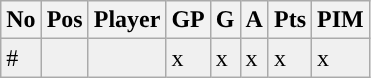<table class="wikitable sortable">
<tr>
<th>No</th>
<th>Pos</th>
<th>Player</th>
<th>GP</th>
<th>G</th>
<th>A</th>
<th>Pts</th>
<th>PIM</th>
</tr>
<tr bgcolor="#f0f0f0">
<td>#</td>
<td></td>
<td align="left"></td>
<td>x</td>
<td>x</td>
<td>x</td>
<td>x</td>
<td>x</td>
</tr>
</table>
